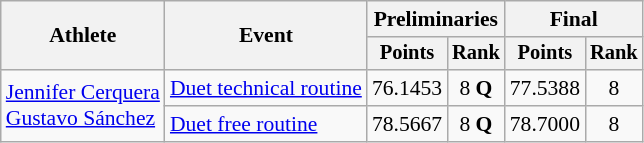<table class=wikitable style="font-size:90%">
<tr>
<th rowspan="2">Athlete</th>
<th rowspan="2">Event</th>
<th colspan="2">Preliminaries</th>
<th colspan="2">Final</th>
</tr>
<tr style="font-size:95%">
<th>Points</th>
<th>Rank</th>
<th>Points</th>
<th>Rank</th>
</tr>
<tr align=center>
<td align=left rowspan=2><a href='#'>Jennifer Cerquera</a><br><a href='#'>Gustavo Sánchez</a></td>
<td align=left><a href='#'>Duet technical routine</a></td>
<td>76.1453</td>
<td>8 <strong>Q</strong></td>
<td>77.5388</td>
<td>8</td>
</tr>
<tr align=center>
<td align=left><a href='#'>Duet free routine</a></td>
<td>78.5667</td>
<td>8 <strong>Q</strong></td>
<td>78.7000</td>
<td>8</td>
</tr>
</table>
